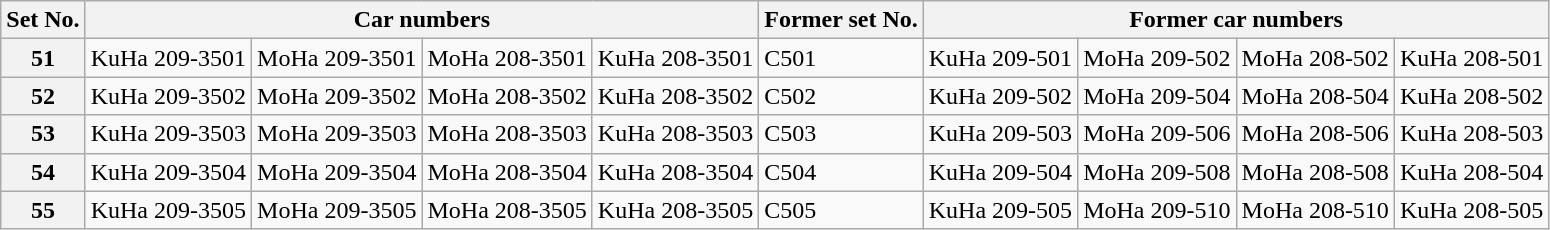<table class="wikitable">
<tr>
<th>Set No.</th>
<th colspan=4>Car numbers</th>
<th>Former set No.</th>
<th colspan=4>Former car numbers</th>
</tr>
<tr>
<th>51</th>
<td>KuHa 209-3501</td>
<td>MoHa 209-3501</td>
<td>MoHa 208-3501</td>
<td>KuHa 208-3501</td>
<td>C501</td>
<td>KuHa 209-501</td>
<td>MoHa 209-502</td>
<td>MoHa 208-502</td>
<td>KuHa 208-501</td>
</tr>
<tr>
<th>52</th>
<td>KuHa 209-3502</td>
<td>MoHa 209-3502</td>
<td>MoHa 208-3502</td>
<td>KuHa 208-3502</td>
<td>C502</td>
<td>KuHa 209-502</td>
<td>MoHa 209-504</td>
<td>MoHa 208-504</td>
<td>KuHa 208-502</td>
</tr>
<tr>
<th>53</th>
<td>KuHa 209-3503</td>
<td>MoHa 209-3503</td>
<td>MoHa 208-3503</td>
<td>KuHa 208-3503</td>
<td>C503</td>
<td>KuHa 209-503</td>
<td>MoHa 209-506</td>
<td>MoHa 208-506</td>
<td>KuHa 208-503</td>
</tr>
<tr>
<th>54</th>
<td>KuHa 209-3504</td>
<td>MoHa 209-3504</td>
<td>MoHa 208-3504</td>
<td>KuHa 208-3504</td>
<td>C504</td>
<td>KuHa 209-504</td>
<td>MoHa 209-508</td>
<td>MoHa 208-508</td>
<td>KuHa 208-504</td>
</tr>
<tr>
<th>55</th>
<td>KuHa 209-3505</td>
<td>MoHa 209-3505</td>
<td>MoHa 208-3505</td>
<td>KuHa 208-3505</td>
<td>C505</td>
<td>KuHa 209-505</td>
<td>MoHa 209-510</td>
<td>MoHa 208-510</td>
<td>KuHa 208-505</td>
</tr>
</table>
